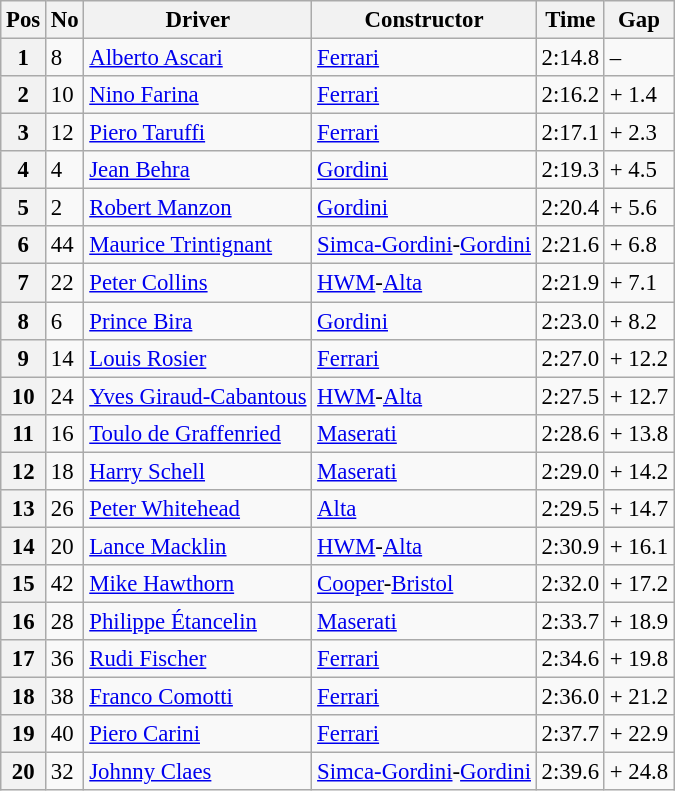<table class="wikitable sortable" style="font-size: 95%;">
<tr>
<th>Pos</th>
<th>No</th>
<th>Driver</th>
<th>Constructor</th>
<th>Time</th>
<th>Gap</th>
</tr>
<tr>
<th>1</th>
<td>8</td>
<td> <a href='#'>Alberto Ascari</a></td>
<td><a href='#'>Ferrari</a></td>
<td>2:14.8</td>
<td>–</td>
</tr>
<tr>
<th>2</th>
<td>10</td>
<td> <a href='#'>Nino Farina</a></td>
<td><a href='#'>Ferrari</a></td>
<td>2:16.2</td>
<td>+ 1.4</td>
</tr>
<tr>
<th>3</th>
<td>12</td>
<td> <a href='#'>Piero Taruffi</a></td>
<td><a href='#'>Ferrari</a></td>
<td>2:17.1</td>
<td>+ 2.3</td>
</tr>
<tr>
<th>4</th>
<td>4</td>
<td> <a href='#'>Jean Behra</a></td>
<td><a href='#'>Gordini</a></td>
<td>2:19.3</td>
<td>+ 4.5</td>
</tr>
<tr>
<th>5</th>
<td>2</td>
<td> <a href='#'>Robert Manzon</a></td>
<td><a href='#'>Gordini</a></td>
<td>2:20.4</td>
<td>+ 5.6</td>
</tr>
<tr>
<th>6</th>
<td>44</td>
<td> <a href='#'>Maurice Trintignant</a></td>
<td><a href='#'>Simca-Gordini</a>-<a href='#'>Gordini</a></td>
<td>2:21.6</td>
<td>+ 6.8</td>
</tr>
<tr>
<th>7</th>
<td>22</td>
<td> <a href='#'>Peter Collins</a></td>
<td><a href='#'>HWM</a>-<a href='#'>Alta</a></td>
<td>2:21.9</td>
<td>+ 7.1</td>
</tr>
<tr>
<th>8</th>
<td>6</td>
<td> <a href='#'>Prince Bira</a></td>
<td><a href='#'>Gordini</a></td>
<td>2:23.0</td>
<td>+ 8.2</td>
</tr>
<tr>
<th>9</th>
<td>14</td>
<td> <a href='#'>Louis Rosier</a></td>
<td><a href='#'>Ferrari</a></td>
<td>2:27.0</td>
<td>+ 12.2</td>
</tr>
<tr>
<th>10</th>
<td>24</td>
<td> <a href='#'>Yves Giraud-Cabantous</a></td>
<td><a href='#'>HWM</a>-<a href='#'>Alta</a></td>
<td>2:27.5</td>
<td>+ 12.7</td>
</tr>
<tr>
<th>11</th>
<td>16</td>
<td> <a href='#'>Toulo de Graffenried</a></td>
<td><a href='#'>Maserati</a></td>
<td>2:28.6</td>
<td>+ 13.8</td>
</tr>
<tr>
<th>12</th>
<td>18</td>
<td> <a href='#'>Harry Schell</a></td>
<td><a href='#'>Maserati</a></td>
<td>2:29.0</td>
<td>+ 14.2</td>
</tr>
<tr>
<th>13</th>
<td>26</td>
<td> <a href='#'>Peter Whitehead</a></td>
<td><a href='#'>Alta</a></td>
<td>2:29.5</td>
<td>+ 14.7</td>
</tr>
<tr>
<th>14</th>
<td>20</td>
<td> <a href='#'>Lance Macklin</a></td>
<td><a href='#'>HWM</a>-<a href='#'>Alta</a></td>
<td>2:30.9</td>
<td>+ 16.1</td>
</tr>
<tr>
<th>15</th>
<td>42</td>
<td> <a href='#'>Mike Hawthorn</a></td>
<td><a href='#'>Cooper</a>-<a href='#'>Bristol</a></td>
<td>2:32.0</td>
<td>+ 17.2</td>
</tr>
<tr>
<th>16</th>
<td>28</td>
<td> <a href='#'>Philippe Étancelin</a></td>
<td><a href='#'>Maserati</a></td>
<td>2:33.7</td>
<td>+ 18.9</td>
</tr>
<tr>
<th>17</th>
<td>36</td>
<td> <a href='#'>Rudi Fischer</a></td>
<td><a href='#'>Ferrari</a></td>
<td>2:34.6</td>
<td>+ 19.8</td>
</tr>
<tr>
<th>18</th>
<td>38</td>
<td> <a href='#'>Franco Comotti</a></td>
<td><a href='#'>Ferrari</a></td>
<td>2:36.0</td>
<td>+ 21.2</td>
</tr>
<tr>
<th>19</th>
<td>40</td>
<td> <a href='#'>Piero Carini</a></td>
<td><a href='#'>Ferrari</a></td>
<td>2:37.7</td>
<td>+ 22.9</td>
</tr>
<tr>
<th>20</th>
<td>32</td>
<td> <a href='#'>Johnny Claes</a></td>
<td><a href='#'>Simca-Gordini</a>-<a href='#'>Gordini</a></td>
<td>2:39.6</td>
<td>+ 24.8</td>
</tr>
</table>
